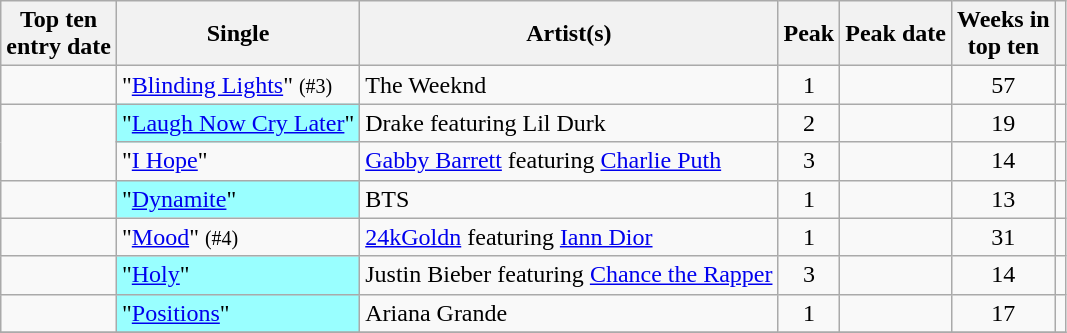<table class="wikitable sortable">
<tr>
<th>Top ten<br>entry date</th>
<th>Single</th>
<th>Artist(s)</th>
<th data-sort-type="number">Peak</th>
<th>Peak date</th>
<th data-sort-type="number">Weeks in<br>top ten</th>
<th></th>
</tr>
<tr>
<td></td>
<td>"<a href='#'>Blinding Lights</a>" <small>(#3)</small></td>
<td>The Weeknd</td>
<td style="text-align:center;">1</td>
<td></td>
<td style="text-align:center;">57</td>
<td style="text-align:center;"></td>
</tr>
<tr>
<td rowspan="2"></td>
<td style= "background:#9ff;">"<a href='#'>Laugh Now Cry Later</a>" </td>
<td>Drake featuring Lil Durk</td>
<td style="text-align:center;">2</td>
<td></td>
<td style="text-align:center;">19</td>
<td style="text-align:center;"></td>
</tr>
<tr>
<td>"<a href='#'>I Hope</a>"</td>
<td><a href='#'>Gabby Barrett</a> featuring <a href='#'>Charlie Puth</a></td>
<td style="text-align:center;">3</td>
<td></td>
<td style="text-align:center;">14</td>
<td style="text-align:center;"></td>
</tr>
<tr>
<td></td>
<td style= "background:#9ff;">"<a href='#'>Dynamite</a>" </td>
<td>BTS</td>
<td style="text-align:center;">1</td>
<td></td>
<td style="text-align:center;">13</td>
<td style="text-align:center;"></td>
</tr>
<tr>
<td></td>
<td>"<a href='#'>Mood</a>" <small>(#4)</small></td>
<td><a href='#'>24kGoldn</a> featuring <a href='#'>Iann Dior</a></td>
<td style="text-align:center;">1</td>
<td></td>
<td style="text-align:center;">31</td>
<td style="text-align:center;"></td>
</tr>
<tr>
<td></td>
<td style= "background:#9ff;">"<a href='#'>Holy</a>" </td>
<td>Justin Bieber featuring <a href='#'>Chance the Rapper</a></td>
<td style="text-align:center;">3</td>
<td></td>
<td style="text-align:center;">14</td>
<td style="text-align:center;"></td>
</tr>
<tr>
<td></td>
<td style= "background:#9ff;">"<a href='#'>Positions</a>" </td>
<td>Ariana Grande</td>
<td style="text-align:center;">1</td>
<td></td>
<td style="text-align:center;">17</td>
<td style="text-align:center;"></td>
</tr>
<tr>
</tr>
</table>
